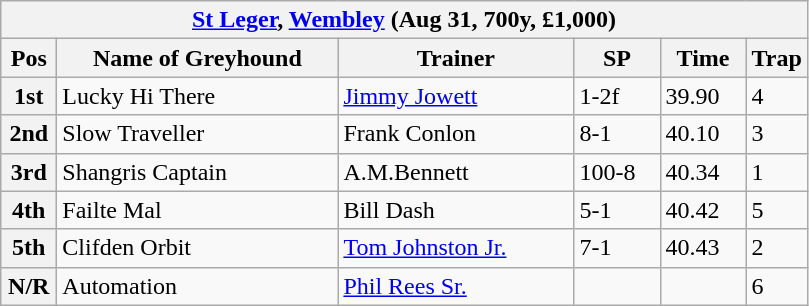<table class="wikitable">
<tr>
<th colspan="6"><a href='#'>St Leger</a>, <a href='#'>Wembley</a> (Aug 31, 700y, £1,000)</th>
</tr>
<tr>
<th width=30>Pos</th>
<th width=180>Name of Greyhound</th>
<th width=150>Trainer</th>
<th width=50>SP</th>
<th width=50>Time</th>
<th width=30>Trap</th>
</tr>
<tr>
<th>1st</th>
<td>Lucky Hi There</td>
<td><a href='#'>Jimmy Jowett</a></td>
<td>1-2f</td>
<td>39.90</td>
<td>4</td>
</tr>
<tr>
<th>2nd</th>
<td>Slow Traveller</td>
<td>Frank Conlon</td>
<td>8-1</td>
<td>40.10</td>
<td>3</td>
</tr>
<tr>
<th>3rd</th>
<td>Shangris Captain</td>
<td>A.M.Bennett</td>
<td>100-8</td>
<td>40.34</td>
<td>1</td>
</tr>
<tr>
<th>4th</th>
<td>Failte Mal</td>
<td>Bill Dash</td>
<td>5-1</td>
<td>40.42</td>
<td>5</td>
</tr>
<tr>
<th>5th</th>
<td>Clifden Orbit</td>
<td><a href='#'>Tom Johnston Jr.</a></td>
<td>7-1</td>
<td>40.43</td>
<td>2</td>
</tr>
<tr>
<th>N/R</th>
<td>Automation</td>
<td><a href='#'>Phil Rees Sr.</a></td>
<td></td>
<td></td>
<td>6</td>
</tr>
</table>
